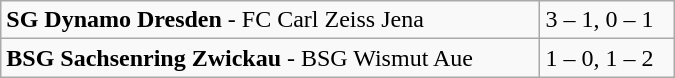<table class="wikitable" style="width:450px;">
<tr>
<td><strong>SG Dynamo Dresden</strong> - FC Carl Zeiss Jena</td>
<td>3 – 1, 0 – 1</td>
</tr>
<tr>
<td><strong>BSG Sachsenring Zwickau</strong> - BSG Wismut Aue</td>
<td>1 – 0, 1 – 2</td>
</tr>
</table>
